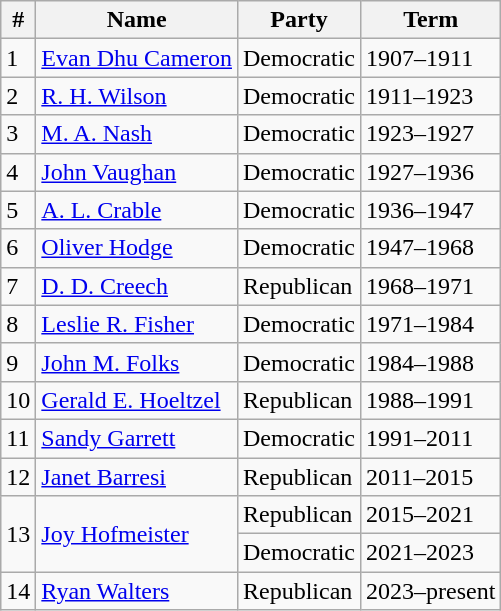<table class="wikitable">
<tr>
<th>#</th>
<th>Name</th>
<th>Party</th>
<th>Term</th>
</tr>
<tr>
<td>1</td>
<td><a href='#'>Evan Dhu Cameron</a></td>
<td>Democratic</td>
<td>1907–1911</td>
</tr>
<tr>
<td>2</td>
<td><a href='#'>R. H. Wilson</a></td>
<td>Democratic</td>
<td>1911–1923</td>
</tr>
<tr>
<td>3</td>
<td><a href='#'>M. A. Nash</a></td>
<td>Democratic</td>
<td>1923–1927</td>
</tr>
<tr>
<td>4</td>
<td><a href='#'>John Vaughan</a></td>
<td>Democratic</td>
<td>1927–1936</td>
</tr>
<tr>
<td>5</td>
<td><a href='#'>A. L. Crable</a></td>
<td>Democratic</td>
<td>1936–1947</td>
</tr>
<tr>
<td>6</td>
<td><a href='#'>Oliver Hodge</a></td>
<td>Democratic</td>
<td>1947–1968</td>
</tr>
<tr>
<td>7</td>
<td><a href='#'>D. D. Creech</a></td>
<td>Republican</td>
<td>1968–1971</td>
</tr>
<tr>
<td>8</td>
<td><a href='#'>Leslie R. Fisher</a></td>
<td>Democratic</td>
<td>1971–1984</td>
</tr>
<tr>
<td>9</td>
<td><a href='#'>John M. Folks</a></td>
<td>Democratic</td>
<td>1984–1988</td>
</tr>
<tr>
<td>10</td>
<td><a href='#'>Gerald E. Hoeltzel</a></td>
<td>Republican</td>
<td>1988–1991</td>
</tr>
<tr>
<td>11</td>
<td><a href='#'>Sandy Garrett</a></td>
<td>Democratic</td>
<td>1991–2011</td>
</tr>
<tr>
<td>12</td>
<td><a href='#'>Janet Barresi</a></td>
<td>Republican</td>
<td>2011–2015</td>
</tr>
<tr>
<td rowspan=2>13</td>
<td rowspan=2><a href='#'>Joy Hofmeister</a></td>
<td>Republican</td>
<td>2015–2021</td>
</tr>
<tr>
<td>Democratic</td>
<td>2021–2023</td>
</tr>
<tr>
<td>14</td>
<td><a href='#'>Ryan Walters</a></td>
<td>Republican</td>
<td>2023–present</td>
</tr>
</table>
